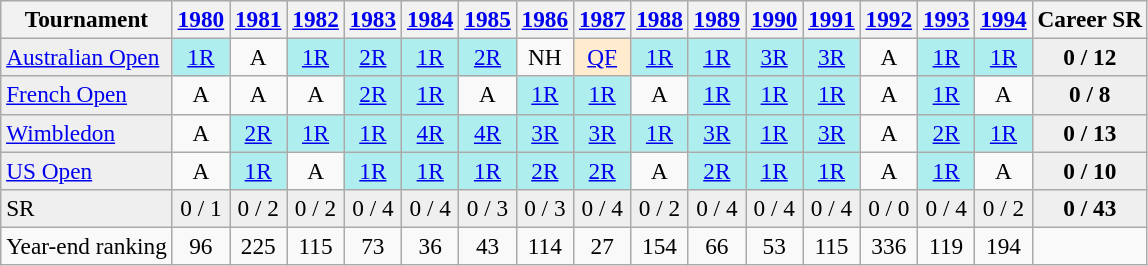<table class="wikitable" style=font-size:97%>
<tr bgcolor="#efefef">
<th>Tournament</th>
<th><a href='#'>1980</a></th>
<th><a href='#'>1981</a></th>
<th><a href='#'>1982</a></th>
<th><a href='#'>1983</a></th>
<th><a href='#'>1984</a></th>
<th><a href='#'>1985</a></th>
<th><a href='#'>1986</a></th>
<th><a href='#'>1987</a></th>
<th><a href='#'>1988</a></th>
<th><a href='#'>1989</a></th>
<th><a href='#'>1990</a></th>
<th><a href='#'>1991</a></th>
<th><a href='#'>1992</a></th>
<th><a href='#'>1993</a></th>
<th><a href='#'>1994</a></th>
<th>Career SR</th>
</tr>
<tr>
<td style="background:#EFEFEF;"><a href='#'>Australian Open</a></td>
<td align="center" style="background:#afeeee;"><a href='#'>1R</a></td>
<td align="center">A</td>
<td align="center" style="background:#afeeee;"><a href='#'>1R</a></td>
<td align="center" style="background:#afeeee;"><a href='#'>2R</a></td>
<td align="center" style="background:#afeeee;"><a href='#'>1R</a></td>
<td align="center" style="background:#afeeee;"><a href='#'>2R</a></td>
<td align="center">NH</td>
<td align="center" style="background:#ffebcd;"><a href='#'>QF</a></td>
<td align="center" style="background:#afeeee;"><a href='#'>1R</a></td>
<td align="center" style="background:#afeeee;"><a href='#'>1R</a></td>
<td align="center" style="background:#afeeee;"><a href='#'>3R</a></td>
<td align="center" style="background:#afeeee;"><a href='#'>3R</a></td>
<td align="center">A</td>
<td align="center" style="background:#afeeee;"><a href='#'>1R</a></td>
<td align="center" style="background:#afeeee;"><a href='#'>1R</a></td>
<td align="center" style="background:#EFEFEF;"><strong>0 / 12</strong></td>
</tr>
<tr>
<td style="background:#EFEFEF;"><a href='#'>French Open</a></td>
<td align="center">A</td>
<td align="center">A</td>
<td align="center">A</td>
<td align="center" style="background:#afeeee;"><a href='#'>2R</a></td>
<td align="center" style="background:#afeeee;"><a href='#'>1R</a></td>
<td align="center">A</td>
<td align="center" style="background:#afeeee;"><a href='#'>1R</a></td>
<td align="center" style="background:#afeeee;"><a href='#'>1R</a></td>
<td align="center">A</td>
<td align="center" style="background:#afeeee;"><a href='#'>1R</a></td>
<td align="center" style="background:#afeeee;"><a href='#'>1R</a></td>
<td align="center" style="background:#afeeee;"><a href='#'>1R</a></td>
<td align="center">A</td>
<td align="center" style="background:#afeeee;"><a href='#'>1R</a></td>
<td align="center">A</td>
<td align="center" style="background:#EFEFEF;"><strong>0 / 8</strong></td>
</tr>
<tr>
<td style="background:#EFEFEF;"><a href='#'>Wimbledon</a></td>
<td align="center">A</td>
<td align="center" style="background:#afeeee;"><a href='#'>2R</a></td>
<td align="center" style="background:#afeeee;"><a href='#'>1R</a></td>
<td align="center" style="background:#afeeee;"><a href='#'>1R</a></td>
<td align="center" style="background:#afeeee;"><a href='#'>4R</a></td>
<td align="center" style="background:#afeeee;"><a href='#'>4R</a></td>
<td align="center" style="background:#afeeee;"><a href='#'>3R</a></td>
<td align="center" style="background:#afeeee;"><a href='#'>3R</a></td>
<td align="center" style="background:#afeeee;"><a href='#'>1R</a></td>
<td align="center" style="background:#afeeee;"><a href='#'>3R</a></td>
<td align="center" style="background:#afeeee;"><a href='#'>1R</a></td>
<td align="center" style="background:#afeeee;"><a href='#'>3R</a></td>
<td align="center">A</td>
<td align="center" style="background:#afeeee;"><a href='#'>2R</a></td>
<td align="center" style="background:#afeeee;"><a href='#'>1R</a></td>
<td align="center" style="background:#EFEFEF;"><strong>0 / 13</strong></td>
</tr>
<tr>
<td style="background:#EFEFEF;"><a href='#'>US Open</a></td>
<td align="center">A</td>
<td align="center" style="background:#afeeee;"><a href='#'>1R</a></td>
<td align="center">A</td>
<td align="center" style="background:#afeeee;"><a href='#'>1R</a></td>
<td align="center" style="background:#afeeee;"><a href='#'>1R</a></td>
<td align="center" style="background:#afeeee;"><a href='#'>1R</a></td>
<td align="center" style="background:#afeeee;"><a href='#'>2R</a></td>
<td align="center" style="background:#afeeee;"><a href='#'>2R</a></td>
<td align="center">A</td>
<td align="center" style="background:#afeeee;"><a href='#'>2R</a></td>
<td align="center" style="background:#afeeee;"><a href='#'>1R</a></td>
<td align="center" style="background:#afeeee;"><a href='#'>1R</a></td>
<td align="center">A</td>
<td align="center" style="background:#afeeee;"><a href='#'>1R</a></td>
<td align="center">A</td>
<td align="center" style="background:#EFEFEF;"><strong>0 / 10</strong></td>
</tr>
<tr>
<td style="background:#EFEFEF;">SR</td>
<td align="center" style="background:#EFEFEF;">0 / 1</td>
<td align="center" style="background:#EFEFEF;">0 / 2</td>
<td align="center" style="background:#EFEFEF;">0 / 2</td>
<td align="center" style="background:#EFEFEF;">0 / 4</td>
<td align="center" style="background:#EFEFEF;">0 / 4</td>
<td align="center" style="background:#EFEFEF;">0 / 3</td>
<td align="center" style="background:#EFEFEF;">0 / 3</td>
<td align="center" style="background:#EFEFEF;">0 / 4</td>
<td align="center" style="background:#EFEFEF;">0 / 2</td>
<td align="center" style="background:#EFEFEF;">0 / 4</td>
<td align="center" style="background:#EFEFEF;">0 / 4</td>
<td align="center" style="background:#EFEFEF;">0 / 4</td>
<td align="center" style="background:#EFEFEF;">0 / 0</td>
<td align="center" style="background:#EFEFEF;">0 / 4</td>
<td align="center" style="background:#EFEFEF;">0 / 2</td>
<td align="center" style="background:#EFEFEF;"><strong>0 / 43</strong></td>
</tr>
<tr>
<td align=left>Year-end ranking</td>
<td align="center">96</td>
<td align="center">225</td>
<td align="center">115</td>
<td align="center">73</td>
<td align="center">36</td>
<td align="center">43</td>
<td align="center">114</td>
<td align="center">27</td>
<td align="center">154</td>
<td align="center">66</td>
<td align="center">53</td>
<td align="center">115</td>
<td align="center">336</td>
<td align="center">119</td>
<td align="center">194</td>
</tr>
</table>
